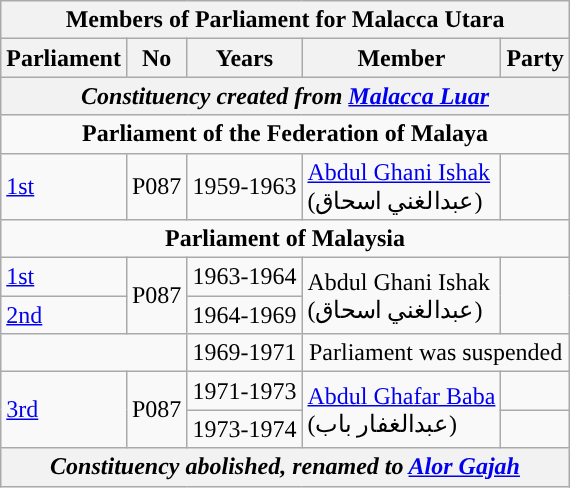<table class=wikitable>
<tr>
<th colspan="5">Members of Parliament for Malacca Utara</th>
</tr>
<tr>
<th>Parliament</th>
<th>No</th>
<th>Years</th>
<th>Member</th>
<th>Party</th>
</tr>
<tr>
<th colspan="5" align="center"><em>Constituency created from <a href='#'>Malacca Luar</a></em></th>
</tr>
<tr>
<td colspan="5" align="center"><strong>Parliament of the Federation of Malaya</strong></td>
</tr>
<tr>
<td><a href='#'>1st</a></td>
<td>P087</td>
<td>1959-1963</td>
<td><a href='#'>Abdul Ghani Ishak</a> <br> (عبدالغني اسحاق)</td>
<td></td>
</tr>
<tr>
<td colspan="5" align="center"><strong>Parliament of Malaysia</strong></td>
</tr>
<tr>
<td><a href='#'>1st</a></td>
<td rowspan="2">P087</td>
<td>1963-1964</td>
<td rowspan=2>Abdul Ghani Ishak <br> (عبدالغني اسحاق)</td>
<td rowspan=2></td>
</tr>
<tr>
<td><a href='#'>2nd</a></td>
<td>1964-1969</td>
</tr>
<tr>
<td colspan="2"></td>
<td>1969-1971</td>
<td colspan=2 align=center>Parliament was suspended</td>
</tr>
<tr>
<td rowspan=2><a href='#'>3rd</a></td>
<td rowspan="2">P087</td>
<td>1971-1973</td>
<td rowspan=2><a href='#'>Abdul Ghafar Baba</a>  <br>(عبدالغفار باب‎)</td>
<td></td>
</tr>
<tr>
<td>1973-1974</td>
<td></td>
</tr>
<tr>
<th colspan="5" align="center"><em>Constituency abolished, renamed to <a href='#'>Alor Gajah</a></em></th>
</tr>
</table>
